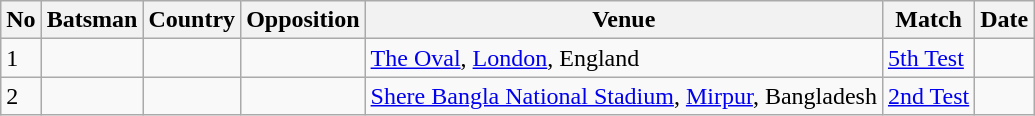<table class="wikitable">
<tr>
<th>No</th>
<th>Batsman</th>
<th>Country</th>
<th>Opposition</th>
<th>Venue</th>
<th>Match</th>
<th>Date</th>
</tr>
<tr>
<td>1</td>
<td></td>
<td></td>
<td></td>
<td><a href='#'>The Oval</a>, <a href='#'>London</a>, England</td>
<td><a href='#'>5th Test</a></td>
<td></td>
</tr>
<tr>
<td>2</td>
<td></td>
<td></td>
<td></td>
<td><a href='#'>Shere Bangla National Stadium</a>, <a href='#'>Mirpur</a>, Bangladesh</td>
<td><a href='#'>2nd Test</a></td>
<td></td>
</tr>
</table>
